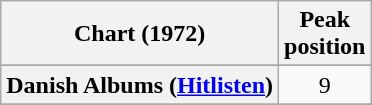<table class="wikitable sortable plainrowheaders">
<tr>
<th>Chart (1972)</th>
<th>Peak<br>position</th>
</tr>
<tr>
</tr>
<tr>
<th scope=row>Danish Albums (<a href='#'>Hitlisten</a>)</th>
<td style="text-align:center;">9</td>
</tr>
<tr>
</tr>
</table>
